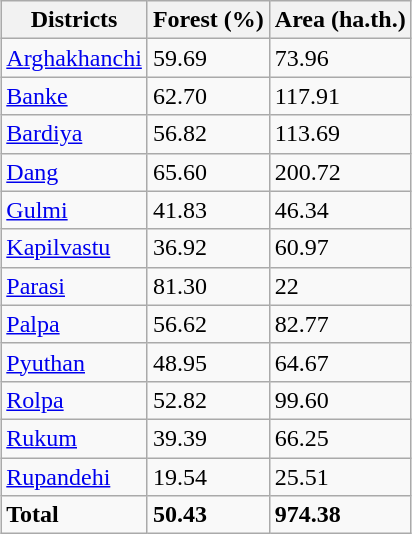<table class="wikitable sortable" style="margin:auto;">
<tr>
<th>Districts</th>
<th>Forest (%)</th>
<th>Area (ha.th.)</th>
</tr>
<tr>
<td><a href='#'>Arghakhanchi</a></td>
<td>59.69</td>
<td>73.96</td>
</tr>
<tr>
<td><a href='#'>Banke</a></td>
<td>62.70</td>
<td>117.91</td>
</tr>
<tr>
<td><a href='#'>Bardiya</a></td>
<td>56.82</td>
<td>113.69</td>
</tr>
<tr>
<td><a href='#'>Dang</a></td>
<td>65.60</td>
<td>200.72</td>
</tr>
<tr>
<td><a href='#'>Gulmi</a></td>
<td>41.83</td>
<td>46.34</td>
</tr>
<tr>
<td><a href='#'>Kapilvastu</a></td>
<td>36.92</td>
<td>60.97</td>
</tr>
<tr>
<td><a href='#'>Parasi</a></td>
<td>81.30</td>
<td>22</td>
</tr>
<tr>
<td><a href='#'>Palpa</a></td>
<td>56.62</td>
<td>82.77</td>
</tr>
<tr>
<td><a href='#'>Pyuthan</a></td>
<td>48.95</td>
<td>64.67</td>
</tr>
<tr>
<td><a href='#'>Rolpa</a></td>
<td>52.82</td>
<td>99.60</td>
</tr>
<tr>
<td><a href='#'>Rukum</a></td>
<td>39.39</td>
<td>66.25</td>
</tr>
<tr>
<td><a href='#'>Rupandehi</a></td>
<td>19.54</td>
<td>25.51</td>
</tr>
<tr>
<td><strong>Total</strong></td>
<td><strong>50.43</strong></td>
<td><strong>974.38</strong></td>
</tr>
</table>
